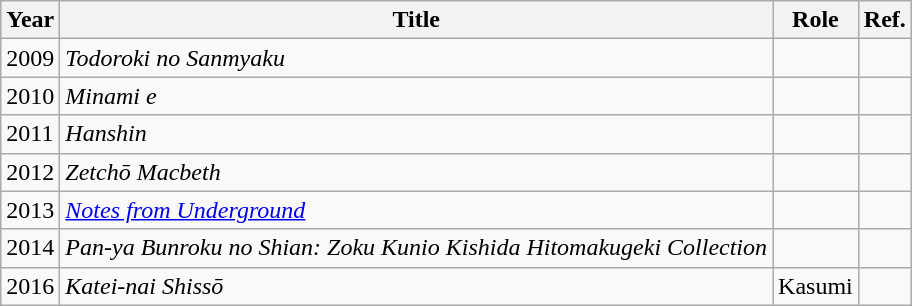<table class="wikitable">
<tr>
<th>Year</th>
<th>Title</th>
<th>Role</th>
<th>Ref.</th>
</tr>
<tr>
<td>2009</td>
<td><em>Todoroki no Sanmyaku</em></td>
<td></td>
<td></td>
</tr>
<tr>
<td>2010</td>
<td><em>Minami e</em></td>
<td></td>
<td></td>
</tr>
<tr>
<td>2011</td>
<td><em>Hanshin</em></td>
<td></td>
<td></td>
</tr>
<tr>
<td>2012</td>
<td><em>Zetchō Macbeth</em></td>
<td></td>
<td></td>
</tr>
<tr>
<td>2013</td>
<td><em><a href='#'>Notes from Underground</a></em></td>
<td></td>
<td></td>
</tr>
<tr>
<td>2014</td>
<td><em>Pan-ya Bunroku no Shian: Zoku Kunio Kishida Hitomakugeki Collection</em></td>
<td></td>
<td></td>
</tr>
<tr>
<td>2016</td>
<td><em>Katei-nai Shissō</em></td>
<td>Kasumi</td>
<td></td>
</tr>
</table>
